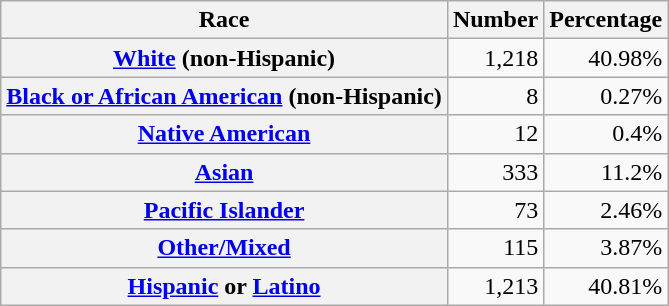<table class="wikitable" style="text-align:right">
<tr>
<th scope="col">Race</th>
<th scope="col">Number</th>
<th scope="col">Percentage</th>
</tr>
<tr>
<th scope="row"><a href='#'>White</a> (non-Hispanic)</th>
<td>1,218</td>
<td>40.98%</td>
</tr>
<tr>
<th scope="row"><a href='#'>Black or African American</a> (non-Hispanic)</th>
<td>8</td>
<td>0.27%</td>
</tr>
<tr>
<th scope="row"><a href='#'>Native American</a></th>
<td>12</td>
<td>0.4%</td>
</tr>
<tr>
<th scope="row"><a href='#'>Asian</a></th>
<td>333</td>
<td>11.2%</td>
</tr>
<tr>
<th scope="row"><a href='#'>Pacific Islander</a></th>
<td>73</td>
<td>2.46%</td>
</tr>
<tr>
<th scope="row"><a href='#'>Other/Mixed</a></th>
<td>115</td>
<td>3.87%</td>
</tr>
<tr>
<th scope="row"><a href='#'>Hispanic</a> or <a href='#'>Latino</a></th>
<td>1,213</td>
<td>40.81%</td>
</tr>
</table>
